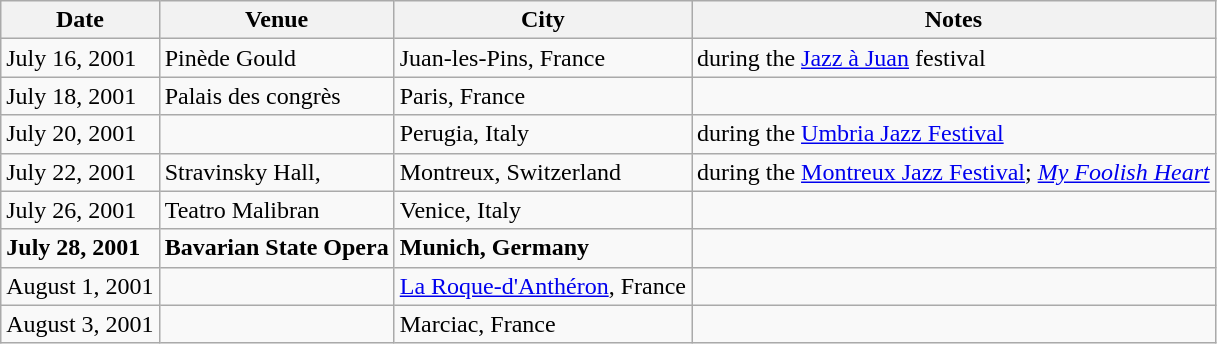<table class="wikitable">
<tr>
<th>Date</th>
<th>Venue</th>
<th>City</th>
<th>Notes</th>
</tr>
<tr>
<td>July 16, 2001</td>
<td>Pinède Gould</td>
<td>Juan-les-Pins, France</td>
<td>during the <a href='#'>Jazz à Juan</a> festival</td>
</tr>
<tr>
<td>July 18, 2001</td>
<td>Palais des congrès</td>
<td>Paris, France</td>
<td></td>
</tr>
<tr>
<td>July 20, 2001</td>
<td></td>
<td>Perugia, Italy</td>
<td>during the <a href='#'>Umbria Jazz Festival</a></td>
</tr>
<tr>
<td>July 22, 2001</td>
<td>Stravinsky Hall,</td>
<td>Montreux, Switzerland</td>
<td>during the <a href='#'>Montreux Jazz Festival</a>; <em><a href='#'>My Foolish Heart</a></em></td>
</tr>
<tr>
<td>July 26, 2001</td>
<td>Teatro Malibran</td>
<td>Venice, Italy</td>
<td></td>
</tr>
<tr>
<td><strong>July 28, 2001</strong></td>
<td><strong>Bavarian State Opera</strong></td>
<td><strong>Munich, Germany</strong></td>
<td></td>
</tr>
<tr>
<td>August 1, 2001</td>
<td></td>
<td><a href='#'>La Roque-d'Anthéron</a>, France</td>
<td></td>
</tr>
<tr>
<td>August 3, 2001</td>
<td></td>
<td>Marciac, France</td>
<td></td>
</tr>
</table>
